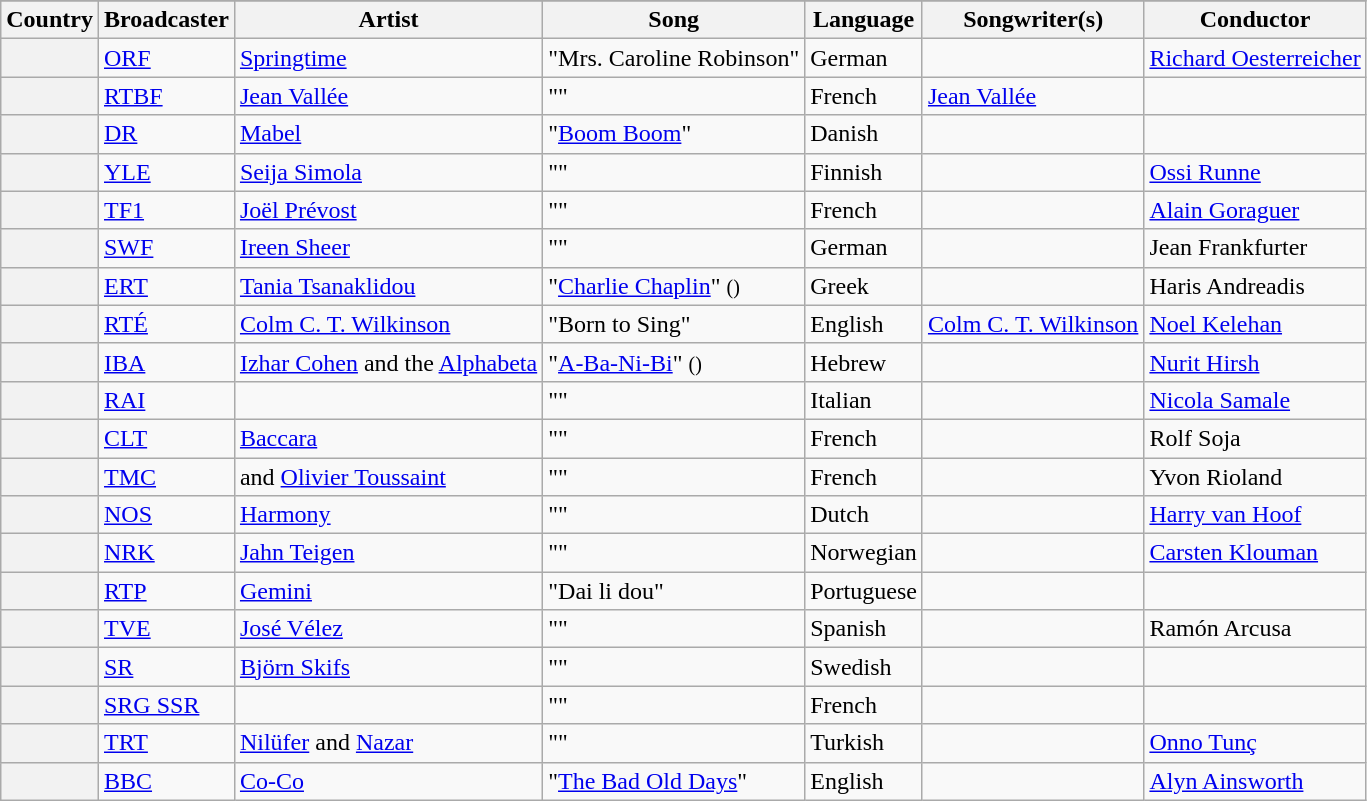<table class="wikitable plainrowheaders" style="clear:left">
<tr>
</tr>
<tr>
<th scope="col">Country</th>
<th scope="col">Broadcaster</th>
<th scope="col">Artist</th>
<th scope="col">Song</th>
<th scope="col">Language</th>
<th scope="col">Songwriter(s)</th>
<th scope="col">Conductor</th>
</tr>
<tr>
<th scope="row"></th>
<td><a href='#'>ORF</a></td>
<td><a href='#'>Springtime</a></td>
<td>"Mrs. Caroline Robinson"</td>
<td>German</td>
<td></td>
<td><a href='#'>Richard Oesterreicher</a></td>
</tr>
<tr>
<th scope="row"></th>
<td><a href='#'>RTBF</a></td>
<td><a href='#'>Jean Vallée</a></td>
<td>""</td>
<td>French</td>
<td><a href='#'>Jean Vallée</a></td>
<td></td>
</tr>
<tr>
<th scope="row"></th>
<td><a href='#'>DR</a></td>
<td><a href='#'>Mabel</a></td>
<td>"<a href='#'>Boom Boom</a>"</td>
<td>Danish</td>
<td></td>
<td></td>
</tr>
<tr>
<th scope="row"></th>
<td><a href='#'>YLE</a></td>
<td><a href='#'>Seija Simola</a></td>
<td>""</td>
<td>Finnish</td>
<td></td>
<td><a href='#'>Ossi Runne</a></td>
</tr>
<tr>
<th scope="row"></th>
<td><a href='#'>TF1</a></td>
<td><a href='#'>Joël Prévost</a></td>
<td>""</td>
<td>French</td>
<td></td>
<td><a href='#'>Alain Goraguer</a></td>
</tr>
<tr>
<th scope="row"></th>
<td><a href='#'>SWF</a></td>
<td><a href='#'>Ireen Sheer</a></td>
<td>""</td>
<td>German</td>
<td></td>
<td>Jean Frankfurter</td>
</tr>
<tr>
<th scope="row"></th>
<td><a href='#'>ERT</a></td>
<td><a href='#'>Tania Tsanaklidou</a></td>
<td>"<a href='#'>Charlie Chaplin</a>" <small>()</small></td>
<td>Greek</td>
<td></td>
<td>Haris Andreadis</td>
</tr>
<tr>
<th scope="row"></th>
<td><a href='#'>RTÉ</a></td>
<td><a href='#'>Colm C. T. Wilkinson</a></td>
<td>"Born to Sing"</td>
<td>English</td>
<td><a href='#'>Colm C. T. Wilkinson</a></td>
<td><a href='#'>Noel Kelehan</a></td>
</tr>
<tr>
<th scope="row"></th>
<td><a href='#'>IBA</a></td>
<td><a href='#'>Izhar Cohen</a> and the <a href='#'>Alphabeta</a></td>
<td>"<a href='#'>A-Ba-Ni-Bi</a>" <small>()</small></td>
<td>Hebrew</td>
<td></td>
<td><a href='#'>Nurit Hirsh</a></td>
</tr>
<tr>
<th scope="row"></th>
<td><a href='#'>RAI</a></td>
<td></td>
<td>""</td>
<td>Italian</td>
<td></td>
<td><a href='#'>Nicola Samale</a></td>
</tr>
<tr>
<th scope="row"></th>
<td><a href='#'>CLT</a></td>
<td><a href='#'>Baccara</a></td>
<td>""</td>
<td>French</td>
<td></td>
<td>Rolf Soja</td>
</tr>
<tr>
<th scope="row"></th>
<td><a href='#'>TMC</a></td>
<td> and <a href='#'>Olivier Toussaint</a></td>
<td>""</td>
<td>French</td>
<td></td>
<td>Yvon Rioland</td>
</tr>
<tr>
<th scope="row"></th>
<td><a href='#'>NOS</a></td>
<td><a href='#'>Harmony</a></td>
<td><span>"</span>"</td>
<td>Dutch</td>
<td></td>
<td><a href='#'>Harry van Hoof</a></td>
</tr>
<tr>
<th scope="row"></th>
<td><a href='#'>NRK</a></td>
<td><a href='#'>Jahn Teigen</a></td>
<td>""</td>
<td>Norwegian</td>
<td></td>
<td><a href='#'>Carsten Klouman</a></td>
</tr>
<tr>
<th scope="row"></th>
<td><a href='#'>RTP</a></td>
<td><a href='#'>Gemini</a></td>
<td>"Dai li dou"</td>
<td>Portuguese</td>
<td></td>
<td></td>
</tr>
<tr>
<th scope="row"></th>
<td><a href='#'>TVE</a></td>
<td><a href='#'>José Vélez</a></td>
<td>""</td>
<td>Spanish</td>
<td></td>
<td>Ramón Arcusa</td>
</tr>
<tr>
<th scope="row"></th>
<td><a href='#'>SR</a></td>
<td><a href='#'>Björn Skifs</a></td>
<td>""</td>
<td>Swedish</td>
<td></td>
<td></td>
</tr>
<tr>
<th scope="row"></th>
<td><a href='#'>SRG SSR</a></td>
<td></td>
<td>""</td>
<td>French</td>
<td></td>
<td></td>
</tr>
<tr>
<th scope="row"></th>
<td><a href='#'>TRT</a></td>
<td><a href='#'>Nilüfer</a> and <a href='#'>Nazar</a></td>
<td>""</td>
<td>Turkish</td>
<td></td>
<td><a href='#'>Onno Tunç</a></td>
</tr>
<tr>
<th scope="row"></th>
<td><a href='#'>BBC</a></td>
<td><a href='#'>Co-Co</a></td>
<td>"<a href='#'>The Bad Old Days</a>"</td>
<td>English</td>
<td></td>
<td><a href='#'>Alyn Ainsworth</a></td>
</tr>
</table>
